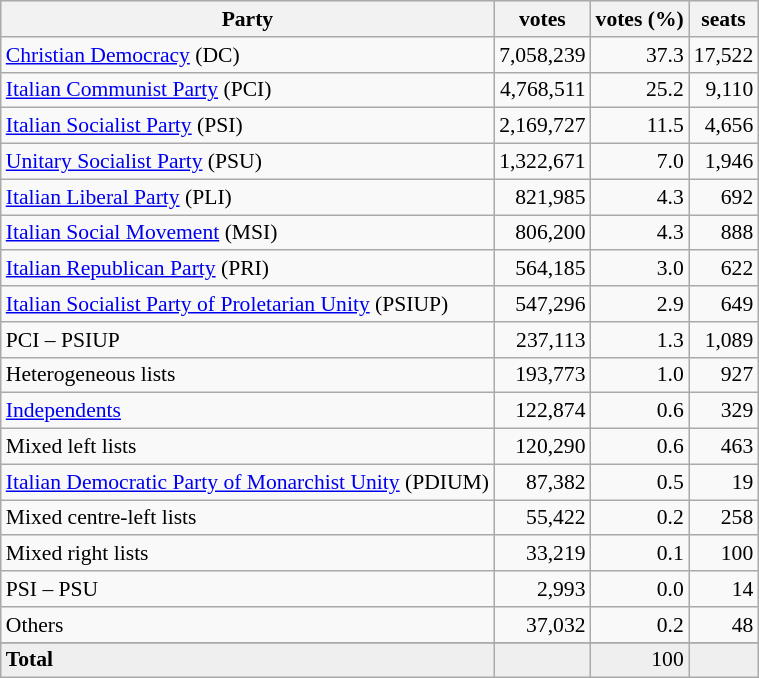<table class="wikitable" style="font-size: 90%;">
<tr bgcolor="EFEFEF">
<th>Party</th>
<th>votes</th>
<th>votes (%)</th>
<th>seats</th>
</tr>
<tr>
<td><a href='#'>Christian Democracy</a> (DC)</td>
<td align=right>7,058,239</td>
<td align=right>37.3</td>
<td align=right>17,522</td>
</tr>
<tr>
<td><a href='#'>Italian Communist Party</a> (PCI)</td>
<td align=right>4,768,511</td>
<td align=right>25.2</td>
<td align=right>9,110</td>
</tr>
<tr>
<td><a href='#'>Italian Socialist Party</a> (PSI)</td>
<td align=right>2,169,727</td>
<td align=right>11.5</td>
<td align=right>4,656</td>
</tr>
<tr>
<td><a href='#'>Unitary Socialist Party</a> (PSU)</td>
<td align=right>1,322,671</td>
<td align=right>7.0</td>
<td align=right>1,946</td>
</tr>
<tr>
<td><a href='#'>Italian Liberal Party</a> (PLI)</td>
<td align=right>821,985</td>
<td align=right>4.3</td>
<td align=right>692</td>
</tr>
<tr>
<td><a href='#'>Italian Social Movement</a> (MSI)</td>
<td align=right>806,200</td>
<td align=right>4.3</td>
<td align=right>888</td>
</tr>
<tr>
<td><a href='#'>Italian Republican Party</a> (PRI)</td>
<td align=right>564,185</td>
<td align=right>3.0</td>
<td align=right>622</td>
</tr>
<tr>
<td><a href='#'>Italian Socialist Party of Proletarian Unity</a> (PSIUP)</td>
<td align=right>547,296</td>
<td align=right>2.9</td>
<td align=right>649</td>
</tr>
<tr>
<td>PCI – PSIUP</td>
<td align=right>237,113</td>
<td align=right>1.3</td>
<td align=right>1,089</td>
</tr>
<tr>
<td>Heterogeneous lists</td>
<td align=right>193,773</td>
<td align=right>1.0</td>
<td align=right>927</td>
</tr>
<tr>
<td><a href='#'>Independents</a></td>
<td align=right>122,874</td>
<td align=right>0.6</td>
<td align=right>329</td>
</tr>
<tr>
<td>Mixed left lists</td>
<td align=right>120,290</td>
<td align=right>0.6</td>
<td align=right>463</td>
</tr>
<tr>
<td><a href='#'>Italian Democratic Party of Monarchist Unity</a> (PDIUM)</td>
<td align=right>87,382</td>
<td align=right>0.5</td>
<td align=right>19</td>
</tr>
<tr>
<td>Mixed centre-left lists</td>
<td align=right>55,422</td>
<td align=right>0.2</td>
<td align=right>258</td>
</tr>
<tr>
<td>Mixed right lists</td>
<td align=right>33,219</td>
<td align=right>0.1</td>
<td align=right>100</td>
</tr>
<tr>
<td>PSI – PSU</td>
<td align=right>2,993</td>
<td align=right>0.0</td>
<td align=right>14</td>
</tr>
<tr>
<td>Others</td>
<td align=right>37,032</td>
<td align=right>0.2</td>
<td align=right>48</td>
</tr>
<tr>
</tr>
<tr bgcolor="EFEFEF">
<td align=left><strong>Total</strong></td>
<td align=right></td>
<td align=right>100</td>
<td align=right></td>
</tr>
</table>
